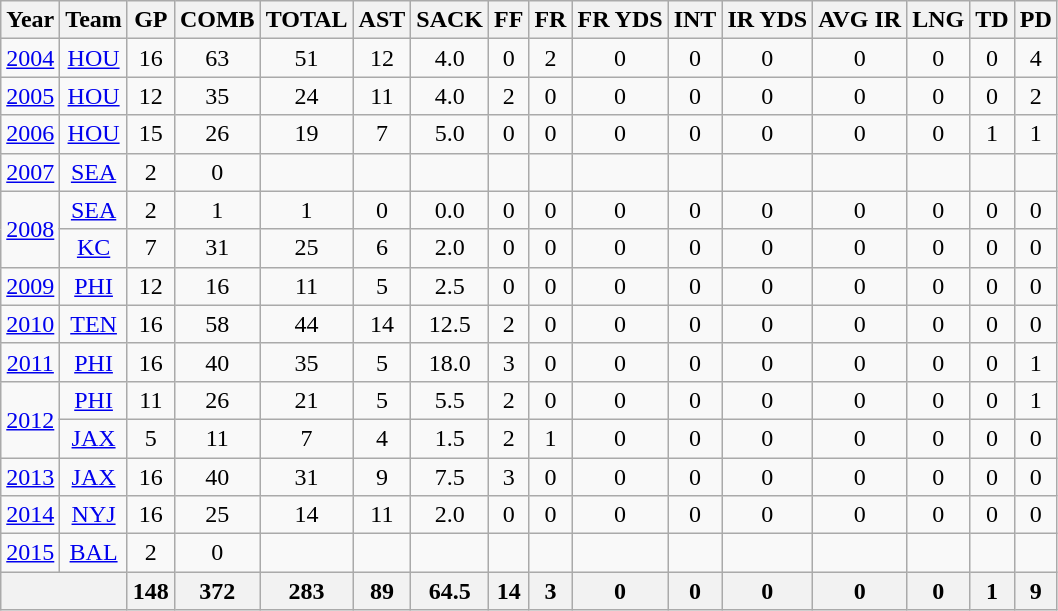<table class="wikitable" style="text-align:center">
<tr>
<th>Year</th>
<th>Team</th>
<th>GP</th>
<th>COMB</th>
<th>TOTAL</th>
<th>AST</th>
<th>SACK</th>
<th>FF</th>
<th>FR</th>
<th>FR YDS</th>
<th>INT</th>
<th>IR YDS</th>
<th>AVG IR</th>
<th>LNG</th>
<th>TD</th>
<th>PD</th>
</tr>
<tr>
<td><a href='#'>2004</a></td>
<td><a href='#'>HOU</a></td>
<td>16</td>
<td>63</td>
<td>51</td>
<td>12</td>
<td>4.0</td>
<td>0</td>
<td>2</td>
<td>0</td>
<td>0</td>
<td>0</td>
<td>0</td>
<td>0</td>
<td>0</td>
<td>4</td>
</tr>
<tr>
<td><a href='#'>2005</a></td>
<td><a href='#'>HOU</a></td>
<td>12</td>
<td>35</td>
<td>24</td>
<td>11</td>
<td>4.0</td>
<td>2</td>
<td>0</td>
<td>0</td>
<td>0</td>
<td>0</td>
<td>0</td>
<td>0</td>
<td>0</td>
<td>2</td>
</tr>
<tr>
<td><a href='#'>2006</a></td>
<td><a href='#'>HOU</a></td>
<td>15</td>
<td>26</td>
<td>19</td>
<td>7</td>
<td>5.0</td>
<td>0</td>
<td>0</td>
<td>0</td>
<td>0</td>
<td>0</td>
<td>0</td>
<td>0</td>
<td>1</td>
<td>1</td>
</tr>
<tr>
<td><a href='#'>2007</a></td>
<td><a href='#'>SEA</a></td>
<td>2</td>
<td>0</td>
<td></td>
<td></td>
<td></td>
<td></td>
<td></td>
<td></td>
<td></td>
<td></td>
<td></td>
<td></td>
<td></td>
<td></td>
</tr>
<tr>
<td rowspan="2"><a href='#'>2008</a></td>
<td><a href='#'>SEA</a></td>
<td>2</td>
<td>1</td>
<td>1</td>
<td>0</td>
<td>0.0</td>
<td>0</td>
<td>0</td>
<td>0</td>
<td>0</td>
<td>0</td>
<td>0</td>
<td>0</td>
<td>0</td>
<td>0</td>
</tr>
<tr>
<td><a href='#'>KC</a></td>
<td>7</td>
<td>31</td>
<td>25</td>
<td>6</td>
<td>2.0</td>
<td>0</td>
<td>0</td>
<td>0</td>
<td>0</td>
<td>0</td>
<td>0</td>
<td>0</td>
<td>0</td>
<td>0</td>
</tr>
<tr>
<td><a href='#'>2009</a></td>
<td><a href='#'>PHI</a></td>
<td>12</td>
<td>16</td>
<td>11</td>
<td>5</td>
<td>2.5</td>
<td>0</td>
<td>0</td>
<td>0</td>
<td>0</td>
<td>0</td>
<td>0</td>
<td>0</td>
<td>0</td>
<td>0</td>
</tr>
<tr>
<td><a href='#'>2010</a></td>
<td><a href='#'>TEN</a></td>
<td>16</td>
<td>58</td>
<td>44</td>
<td>14</td>
<td>12.5</td>
<td>2</td>
<td>0</td>
<td>0</td>
<td>0</td>
<td>0</td>
<td>0</td>
<td>0</td>
<td>0</td>
<td>0</td>
</tr>
<tr>
<td><a href='#'>2011</a></td>
<td><a href='#'>PHI</a></td>
<td>16</td>
<td>40</td>
<td>35</td>
<td>5</td>
<td>18.0</td>
<td>3</td>
<td>0</td>
<td>0</td>
<td>0</td>
<td>0</td>
<td>0</td>
<td>0</td>
<td>0</td>
<td>1</td>
</tr>
<tr>
<td rowspan="2"><a href='#'>2012</a></td>
<td><a href='#'>PHI</a></td>
<td>11</td>
<td>26</td>
<td>21</td>
<td>5</td>
<td>5.5</td>
<td>2</td>
<td>0</td>
<td>0</td>
<td>0</td>
<td>0</td>
<td>0</td>
<td>0</td>
<td>0</td>
<td>1</td>
</tr>
<tr>
<td><a href='#'>JAX</a></td>
<td>5</td>
<td>11</td>
<td>7</td>
<td>4</td>
<td>1.5</td>
<td>2</td>
<td>1</td>
<td>0</td>
<td>0</td>
<td>0</td>
<td>0</td>
<td>0</td>
<td>0</td>
<td>0</td>
</tr>
<tr>
<td><a href='#'>2013</a></td>
<td><a href='#'>JAX</a></td>
<td>16</td>
<td>40</td>
<td>31</td>
<td>9</td>
<td>7.5</td>
<td>3</td>
<td>0</td>
<td>0</td>
<td>0</td>
<td>0</td>
<td>0</td>
<td>0</td>
<td>0</td>
<td>0</td>
</tr>
<tr>
<td><a href='#'>2014</a></td>
<td><a href='#'>NYJ</a></td>
<td>16</td>
<td>25</td>
<td>14</td>
<td>11</td>
<td>2.0</td>
<td>0</td>
<td>0</td>
<td>0</td>
<td>0</td>
<td>0</td>
<td>0</td>
<td>0</td>
<td>0</td>
<td>0</td>
</tr>
<tr>
<td><a href='#'>2015</a></td>
<td><a href='#'>BAL</a></td>
<td>2</td>
<td>0</td>
<td></td>
<td></td>
<td></td>
<td></td>
<td></td>
<td></td>
<td></td>
<td></td>
<td></td>
<td></td>
<td></td>
<td></td>
</tr>
<tr>
<th colspan="2"></th>
<th>148</th>
<th>372</th>
<th>283</th>
<th>89</th>
<th>64.5</th>
<th>14</th>
<th>3</th>
<th>0</th>
<th>0</th>
<th>0</th>
<th>0</th>
<th>0</th>
<th>1</th>
<th>9</th>
</tr>
</table>
